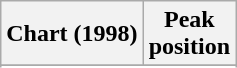<table class="wikitable sortable plainrowheaders" style="text-align:center">
<tr>
<th>Chart (1998)</th>
<th>Peak<br>position</th>
</tr>
<tr>
</tr>
<tr>
</tr>
<tr>
</tr>
</table>
